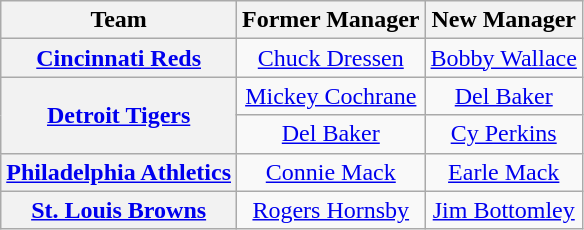<table class="wikitable plainrowheaders" style="text-align:center;">
<tr>
<th>Team</th>
<th>Former Manager</th>
<th>New Manager</th>
</tr>
<tr>
<th scope="row" style="text-align:center;"><a href='#'>Cincinnati Reds</a></th>
<td><a href='#'>Chuck Dressen</a></td>
<td><a href='#'>Bobby Wallace</a></td>
</tr>
<tr>
<th rowspan="2" scope="row" style="text-align:center;"><a href='#'>Detroit Tigers</a></th>
<td><a href='#'>Mickey Cochrane</a></td>
<td><a href='#'>Del Baker</a></td>
</tr>
<tr>
<td><a href='#'>Del Baker</a></td>
<td><a href='#'>Cy Perkins</a></td>
</tr>
<tr>
<th scope="row" style="text-align:center;"><a href='#'>Philadelphia Athletics</a></th>
<td><a href='#'>Connie Mack</a></td>
<td><a href='#'>Earle Mack</a></td>
</tr>
<tr>
<th scope="row" style="text-align:center;"><a href='#'>St. Louis Browns</a></th>
<td><a href='#'>Rogers Hornsby</a></td>
<td><a href='#'>Jim Bottomley</a></td>
</tr>
</table>
